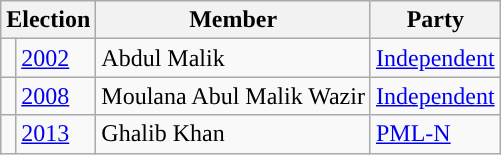<table class="wikitable">
<tr>
<th colspan="2">Election</th>
<th>Member</th>
<th>Party</th>
</tr>
<tr>
<td style="background-color: "></td>
<td><a href='#'>2002</a></td>
<td>Abdul Malik</td>
<td><a href='#'>Independent</a></td>
</tr>
<tr>
<td style="background-color: "></td>
<td><a href='#'>2008</a></td>
<td>Moulana Abul Malik Wazir</td>
<td><a href='#'>Independent</a></td>
</tr>
<tr>
<td style="background-color: "></td>
<td><a href='#'>2013</a></td>
<td>Ghalib Khan</td>
<td><a href='#'>PML-N</a></td>
</tr>
</table>
